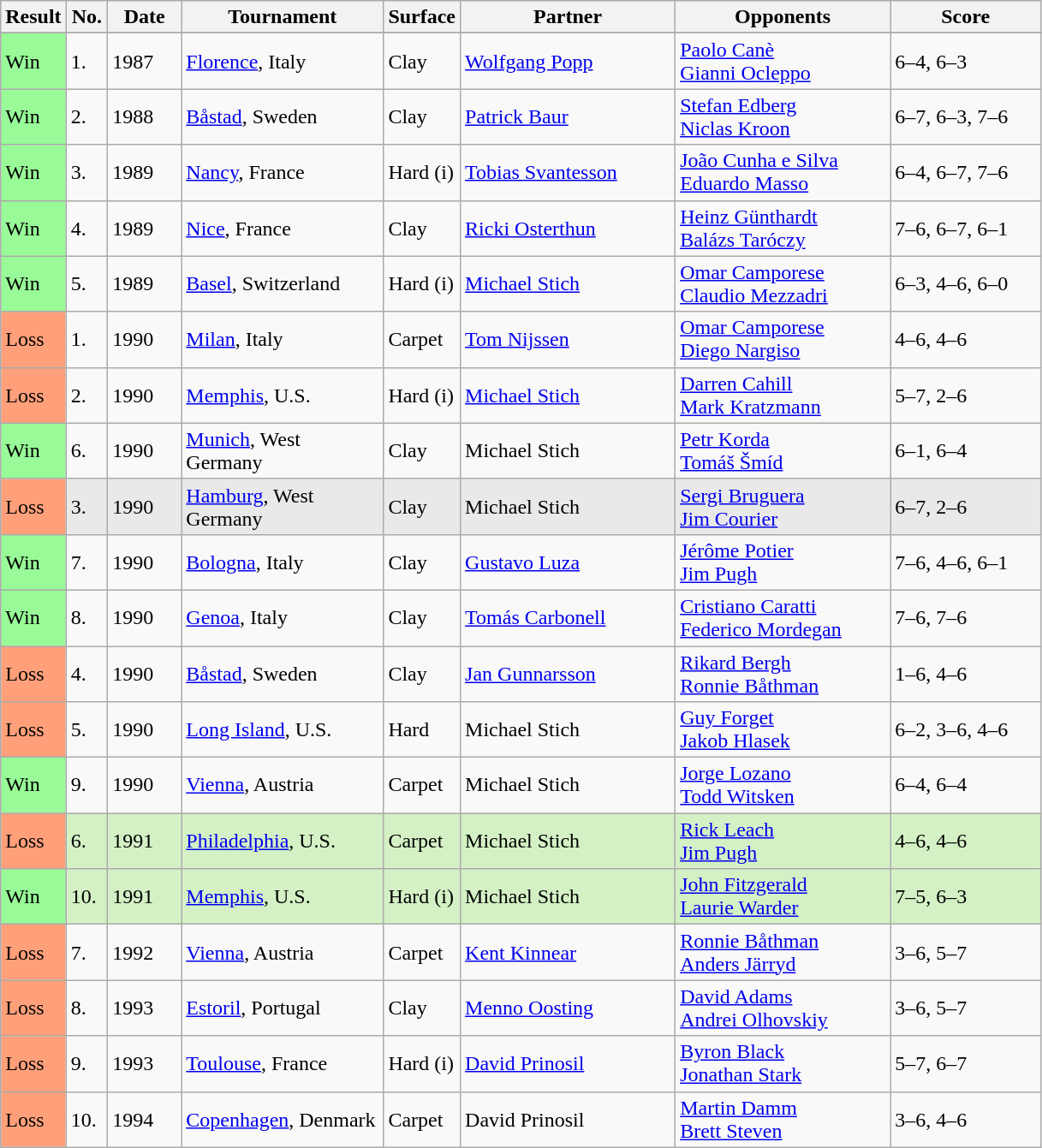<table class="sortable wikitable">
<tr>
<th style="width:40px">Result</th>
<th style="width:25px">No.</th>
<th style="width:50px">Date</th>
<th style="width:150px">Tournament</th>
<th style="width:50px">Surface</th>
<th style="width:160px">Partner</th>
<th style="width:160px">Opponents</th>
<th style="width:110px" class="unsortable">Score</th>
</tr>
<tr>
</tr>
<tr>
<td style="background:#98fb98;">Win</td>
<td>1.</td>
<td>1987</td>
<td><a href='#'>Florence</a>, Italy</td>
<td>Clay</td>
<td> <a href='#'>Wolfgang Popp</a></td>
<td> <a href='#'>Paolo Canè</a> <br>  <a href='#'>Gianni Ocleppo</a></td>
<td>6–4, 6–3</td>
</tr>
<tr>
<td style="background:#98fb98;">Win</td>
<td>2.</td>
<td>1988</td>
<td><a href='#'>Båstad</a>, Sweden</td>
<td>Clay</td>
<td> <a href='#'>Patrick Baur</a></td>
<td> <a href='#'>Stefan Edberg</a> <br>  <a href='#'>Niclas Kroon</a></td>
<td>6–7, 6–3, 7–6</td>
</tr>
<tr>
<td style="background:#98fb98;">Win</td>
<td>3.</td>
<td>1989</td>
<td><a href='#'>Nancy</a>, France</td>
<td>Hard (i)</td>
<td> <a href='#'>Tobias Svantesson</a></td>
<td> <a href='#'>João Cunha e Silva</a> <br>  <a href='#'>Eduardo Masso</a></td>
<td>6–4, 6–7, 7–6</td>
</tr>
<tr>
<td style="background:#98fb98;">Win</td>
<td>4.</td>
<td>1989</td>
<td><a href='#'>Nice</a>, France</td>
<td>Clay</td>
<td> <a href='#'>Ricki Osterthun</a></td>
<td> <a href='#'>Heinz Günthardt</a> <br>  <a href='#'>Balázs Taróczy</a></td>
<td>7–6, 6–7, 6–1</td>
</tr>
<tr>
<td style="background:#98fb98;">Win</td>
<td>5.</td>
<td>1989</td>
<td><a href='#'>Basel</a>, Switzerland</td>
<td>Hard (i)</td>
<td> <a href='#'>Michael Stich</a></td>
<td> <a href='#'>Omar Camporese</a> <br>  <a href='#'>Claudio Mezzadri</a></td>
<td>6–3, 4–6, 6–0</td>
</tr>
<tr>
<td style="background:#ffa07a;">Loss</td>
<td>1.</td>
<td>1990</td>
<td><a href='#'>Milan</a>, Italy</td>
<td>Carpet</td>
<td> <a href='#'>Tom Nijssen</a></td>
<td> <a href='#'>Omar Camporese</a> <br>  <a href='#'>Diego Nargiso</a></td>
<td>4–6, 4–6</td>
</tr>
<tr>
<td style="background:#ffa07a;">Loss</td>
<td>2.</td>
<td>1990</td>
<td><a href='#'>Memphis</a>, U.S.</td>
<td>Hard (i)</td>
<td> <a href='#'>Michael Stich</a></td>
<td> <a href='#'>Darren Cahill</a> <br>  <a href='#'>Mark Kratzmann</a></td>
<td>5–7, 2–6</td>
</tr>
<tr>
<td style="background:#98fb98;">Win</td>
<td>6.</td>
<td>1990</td>
<td><a href='#'>Munich</a>, West Germany</td>
<td>Clay</td>
<td> Michael Stich</td>
<td> <a href='#'>Petr Korda</a> <br>  <a href='#'>Tomáš Šmíd</a></td>
<td>6–1, 6–4</td>
</tr>
<tr style="background:#e9e9e9;">
<td style="background:#ffa07a;">Loss</td>
<td>3.</td>
<td>1990</td>
<td><a href='#'>Hamburg</a>, West Germany</td>
<td>Clay</td>
<td> Michael Stich</td>
<td> <a href='#'>Sergi Bruguera</a> <br>  <a href='#'>Jim Courier</a></td>
<td>6–7, 2–6</td>
</tr>
<tr>
<td style="background:#98fb98;">Win</td>
<td>7.</td>
<td>1990</td>
<td><a href='#'>Bologna</a>, Italy</td>
<td>Clay</td>
<td> <a href='#'>Gustavo Luza</a></td>
<td> <a href='#'>Jérôme Potier</a> <br>  <a href='#'>Jim Pugh</a></td>
<td>7–6, 4–6, 6–1</td>
</tr>
<tr>
<td style="background:#98fb98;">Win</td>
<td>8.</td>
<td>1990</td>
<td><a href='#'>Genoa</a>, Italy</td>
<td>Clay</td>
<td> <a href='#'>Tomás Carbonell</a></td>
<td> <a href='#'>Cristiano Caratti</a> <br>  <a href='#'>Federico Mordegan</a></td>
<td>7–6, 7–6</td>
</tr>
<tr>
<td style="background:#ffa07a;">Loss</td>
<td>4.</td>
<td>1990</td>
<td><a href='#'>Båstad</a>, Sweden</td>
<td>Clay</td>
<td> <a href='#'>Jan Gunnarsson</a></td>
<td> <a href='#'>Rikard Bergh</a> <br>  <a href='#'>Ronnie Båthman</a></td>
<td>1–6, 4–6</td>
</tr>
<tr>
<td style="background:#ffa07a;">Loss</td>
<td>5.</td>
<td>1990</td>
<td><a href='#'>Long Island</a>, U.S.</td>
<td>Hard</td>
<td> Michael Stich</td>
<td> <a href='#'>Guy Forget</a> <br>  <a href='#'>Jakob Hlasek</a></td>
<td>6–2, 3–6, 4–6</td>
</tr>
<tr>
<td style="background:#98fb98;">Win</td>
<td>9.</td>
<td>1990</td>
<td><a href='#'>Vienna</a>, Austria</td>
<td>Carpet</td>
<td> Michael Stich</td>
<td> <a href='#'>Jorge Lozano</a> <br>  <a href='#'>Todd Witsken</a></td>
<td>6–4, 6–4</td>
</tr>
<tr style="background:#d4f1c5;">
<td style="background:#ffa07a;">Loss</td>
<td>6.</td>
<td>1991</td>
<td><a href='#'>Philadelphia</a>, U.S.</td>
<td>Carpet</td>
<td> Michael Stich</td>
<td> <a href='#'>Rick Leach</a> <br>  <a href='#'>Jim Pugh</a></td>
<td>4–6, 4–6</td>
</tr>
<tr style="background:#d4f1c5;">
<td style="background:#98fb98;">Win</td>
<td>10.</td>
<td>1991</td>
<td><a href='#'>Memphis</a>, U.S.</td>
<td>Hard (i)</td>
<td> Michael Stich</td>
<td> <a href='#'>John Fitzgerald</a> <br>  <a href='#'>Laurie Warder</a></td>
<td>7–5, 6–3</td>
</tr>
<tr>
<td style="background:#ffa07a;">Loss</td>
<td>7.</td>
<td>1992</td>
<td><a href='#'>Vienna</a>, Austria</td>
<td>Carpet</td>
<td> <a href='#'>Kent Kinnear</a></td>
<td> <a href='#'>Ronnie Båthman</a> <br>  <a href='#'>Anders Järryd</a></td>
<td>3–6, 5–7</td>
</tr>
<tr>
<td style="background:#ffa07a;">Loss</td>
<td>8.</td>
<td>1993</td>
<td><a href='#'>Estoril</a>, Portugal</td>
<td>Clay</td>
<td> <a href='#'>Menno Oosting</a></td>
<td> <a href='#'>David Adams</a> <br>  <a href='#'>Andrei Olhovskiy</a></td>
<td>3–6, 5–7</td>
</tr>
<tr>
<td style="background:#ffa07a;">Loss</td>
<td>9.</td>
<td>1993</td>
<td><a href='#'>Toulouse</a>, France</td>
<td>Hard (i)</td>
<td> <a href='#'>David Prinosil</a></td>
<td> <a href='#'>Byron Black</a> <br>  <a href='#'>Jonathan Stark</a></td>
<td>5–7, 6–7</td>
</tr>
<tr>
<td style="background:#ffa07a;">Loss</td>
<td>10.</td>
<td>1994</td>
<td><a href='#'>Copenhagen</a>, Denmark</td>
<td>Carpet</td>
<td> David Prinosil</td>
<td> <a href='#'>Martin Damm</a> <br>  <a href='#'>Brett Steven</a></td>
<td>3–6, 4–6</td>
</tr>
</table>
